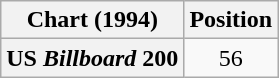<table class="wikitable plainrowheaders" style="text-align:center">
<tr>
<th scope="col">Chart (1994)</th>
<th scope="col">Position</th>
</tr>
<tr>
<th scope="row">US <em>Billboard</em> 200</th>
<td>56</td>
</tr>
</table>
